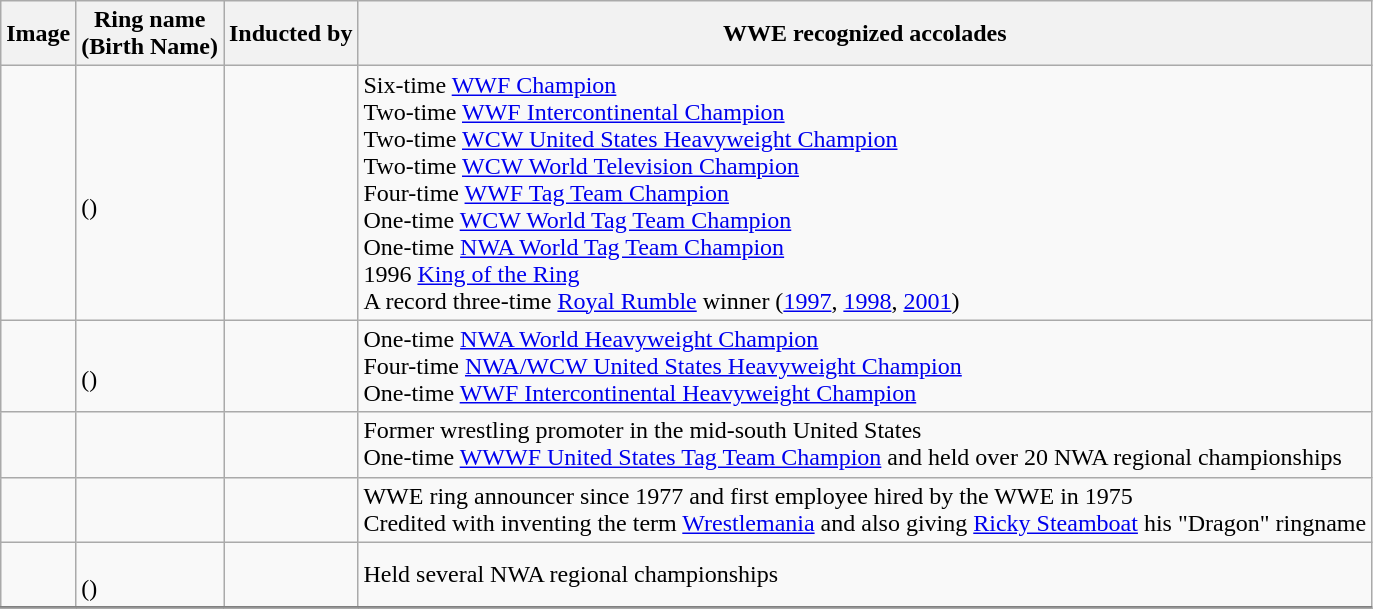<table class="wikitable">
<tr>
<th class="unsortable">Image</th>
<th>Ring name<br>(Birth Name)</th>
<th>Inducted by</th>
<th class="unsortable">WWE recognized accolades</th>
</tr>
<tr>
<td></td>
<td><strong></strong><br>()</td>
<td></td>
<td>Six-time <a href='#'>WWF Champion</a><br>Two-time <a href='#'>WWF Intercontinental Champion</a><br>Two-time <a href='#'>WCW United States Heavyweight Champion</a><br>Two-time <a href='#'>WCW World Television Champion</a><br> Four-time <a href='#'>WWF Tag Team Champion</a><br>One-time <a href='#'>WCW World Tag Team Champion</a><br>One-time <a href='#'>NWA World Tag Team Champion</a>  <br> 1996 <a href='#'>King of the Ring</a><br>A record three-time <a href='#'>Royal Rumble</a> winner (<a href='#'>1997</a>, <a href='#'>1998</a>, <a href='#'>2001</a>)</td>
</tr>
<tr>
<td></td>
<td><br>()</td>
<td></td>
<td>One-time <a href='#'>NWA World Heavyweight Champion</a><br>Four-time <a href='#'>NWA/WCW United States Heavyweight Champion</a><br>One-time <a href='#'>WWF Intercontinental Heavyweight Champion</a></td>
</tr>
<tr>
<td></td>
<td></td>
<td></td>
<td>Former wrestling promoter in the mid-south United States<br>One-time <a href='#'>WWWF United States Tag Team Champion</a> and held over 20 NWA regional championships</td>
</tr>
<tr>
<td></td>
<td></td>
<td></td>
<td>WWE ring announcer since 1977 and first employee hired by the WWE in 1975<br>Credited with inventing the term <a href='#'>Wrestlemania</a> and also giving <a href='#'>Ricky Steamboat</a> his "Dragon" ringname</td>
</tr>
<tr>
<td></td>
<td><br>()</td>
<td></td>
<td>Held several NWA regional championships</td>
</tr>
<tr style="border-top:2px solid gray;">
</tr>
</table>
